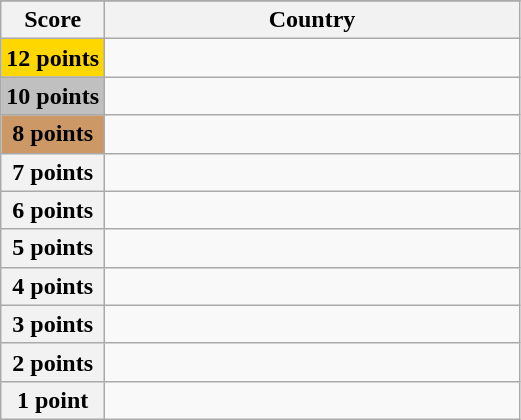<table class="wikitable">
<tr>
</tr>
<tr>
<th scope="col" width="20%">Score</th>
<th scope="col">Country</th>
</tr>
<tr>
<th scope="row" style="background:gold">12 points</th>
<td></td>
</tr>
<tr>
<th scope="row" style="background:silver">10 points</th>
<td></td>
</tr>
<tr>
<th scope="row" style="background:#CC9966">8 points</th>
<td></td>
</tr>
<tr>
<th scope="row">7 points</th>
<td></td>
</tr>
<tr>
<th scope="row">6 points</th>
<td></td>
</tr>
<tr>
<th scope="row">5 points</th>
<td></td>
</tr>
<tr>
<th scope="row">4 points</th>
<td></td>
</tr>
<tr>
<th scope="row">3 points</th>
<td></td>
</tr>
<tr>
<th scope="row">2 points</th>
<td></td>
</tr>
<tr>
<th scope="row">1 point</th>
<td></td>
</tr>
</table>
